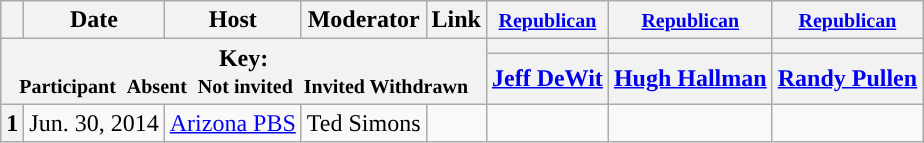<table class="wikitable" style="text-align:center;">
<tr>
<th scope="col"></th>
<th scope="col">Date</th>
<th scope="col">Host</th>
<th scope="col">Moderator</th>
<th scope="col">Link</th>
<th scope="col"><small><a href='#'>Republican</a></small></th>
<th scope="col"><small><a href='#'>Republican</a></small></th>
<th scope="col"><small><a href='#'>Republican</a></small></th>
</tr>
<tr>
<th colspan="5" rowspan="2">Key:<br> <small>Participant </small>  <small>Absent </small>  <small>Not invited </small>  <small>Invited  Withdrawn</small></th>
<th scope="col" style="background:"></th>
<th scope="col" style="background:"></th>
<th scope="col" style="background:"></th>
</tr>
<tr>
<th scope="col"><a href='#'>Jeff DeWit</a></th>
<th scope="col"><a href='#'>Hugh Hallman</a></th>
<th scope="col"><a href='#'>Randy Pullen</a></th>
</tr>
<tr>
<th>1</th>
<td style="white-space:nowrap;">Jun. 30, 2014</td>
<td style="white-space:nowrap;"><a href='#'>Arizona PBS</a></td>
<td style="white-space:nowrap;">Ted Simons</td>
<td style="white-space:nowrap;"></td>
<td></td>
<td></td>
<td></td>
</tr>
</table>
